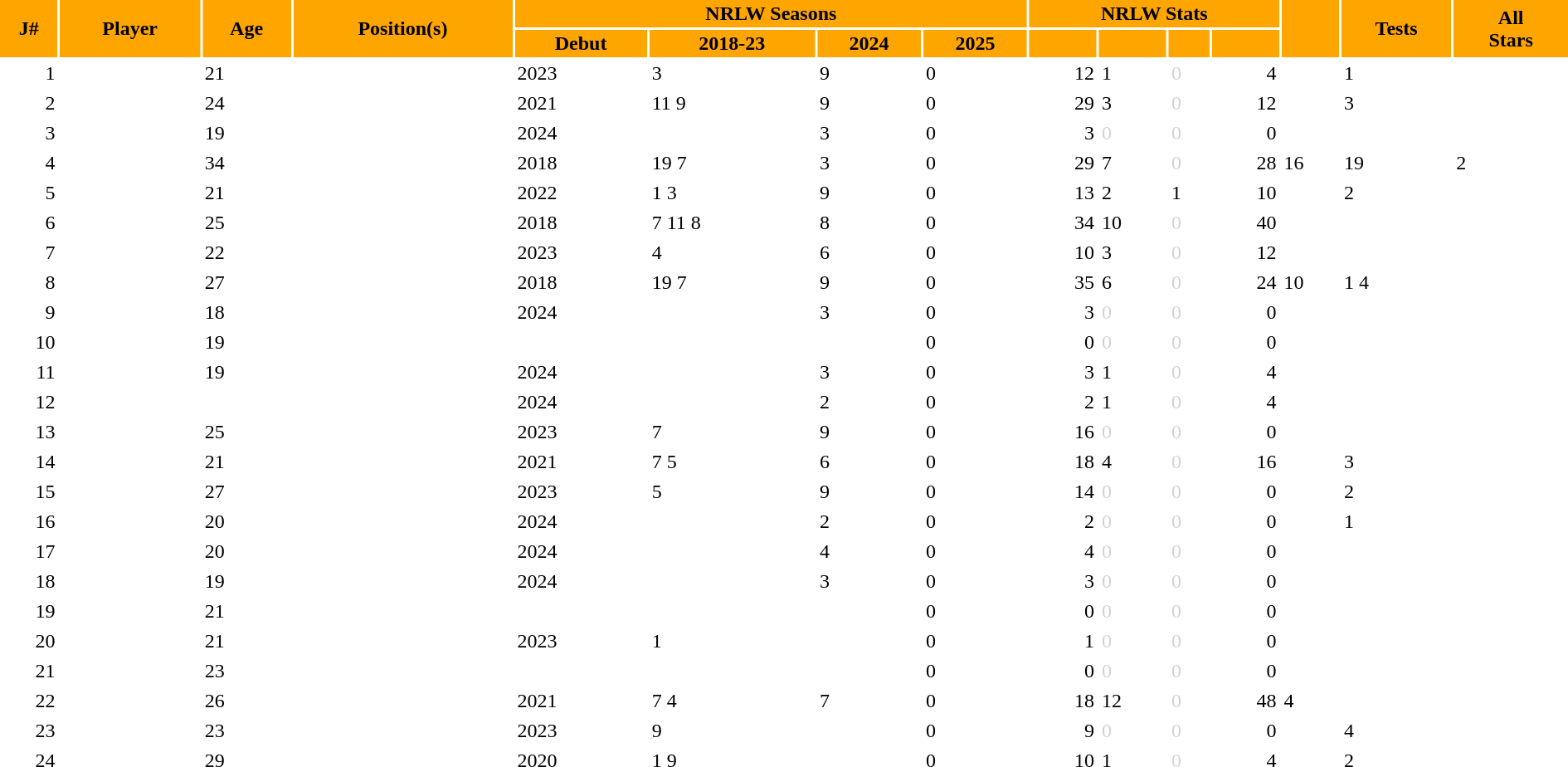<table class="sortable" border="0" cellspacing="2" cellpadding="2" style="width:100%;" style="text-align:center;">
<tr style="background:orange; color:black">
<th rowspan=2>J#</th>
<th rowspan=2>Player</th>
<th rowspan=2>Age</th>
<th rowspan=2>Position(s)</th>
<th colspan=4>NRLW Seasons</th>
<th colspan=4>NRLW Stats</th>
<th rowspan=2 class="unsortable"></th>
<th rowspan=2 class="unsortable">Tests</th>
<th rowspan=2 class="unsortable">All <br> Stars</th>
</tr>
<tr style="background:orange; color:black">
<th class="unsortable">Debut</th>
<th class="unsortable">2018-23</th>
<th class="unsortable">2024</th>
<th class="unsortable">2025</th>
<th></th>
<th></th>
<th class="unsortable"></th>
<th></th>
</tr>
<tr>
<td align=right>1</td>
<td align=left></td>
<td>21</td>
<td></td>
<td>2023</td>
<td align=left> 3</td>
<td align=left> 9</td>
<td align=left> 0</td>
<td align=right>12</td>
<td>1</td>
<td style="color:lightgray">0</td>
<td align=right>4</td>
<td></td>
<td align=left> 1</td>
<td></td>
</tr>
<tr>
<td align=right>2</td>
<td align=left></td>
<td>24</td>
<td></td>
<td>2021</td>
<td align=left> 11  9</td>
<td align=left> 9</td>
<td align=left> 0</td>
<td align=right>29</td>
<td>3</td>
<td style="color:lightgray">0</td>
<td align=right>12</td>
<td></td>
<td align=left> 3</td>
<td></td>
</tr>
<tr>
<td align=right>3</td>
<td align=left></td>
<td>19</td>
<td></td>
<td>2024</td>
<td></td>
<td align=left> 3</td>
<td align=left> 0</td>
<td align=right>3</td>
<td style="color:lightgray">0</td>
<td style="color:lightgray">0</td>
<td align=right>0</td>
<td></td>
<td></td>
<td></td>
</tr>
<tr>
<td align=right>4</td>
<td align=left></td>
<td>34</td>
<td></td>
<td>2018</td>
<td align=left> 19  7</td>
<td align=left> 3</td>
<td align=left> 0</td>
<td align=right>29</td>
<td>7</td>
<td style="color:lightgray">0</td>
<td align=right>28</td>
<td align=left> 16</td>
<td align=left> 19</td>
<td align=left> 2</td>
</tr>
<tr>
<td align=right>5</td>
<td align=left></td>
<td>21</td>
<td></td>
<td>2022</td>
<td align=left> 1  3</td>
<td align=left> 9</td>
<td align=left> 0</td>
<td align=right>13</td>
<td>2</td>
<td>1</td>
<td align=right>10</td>
<td></td>
<td align=left> 2</td>
<td></td>
</tr>
<tr>
<td align=right>6</td>
<td align=left></td>
<td>25</td>
<td></td>
<td>2018</td>
<td align=left> 7  11  8</td>
<td align=left> 8</td>
<td align=left> 0</td>
<td align=right>34</td>
<td>10</td>
<td style="color:lightgray">0</td>
<td align=right>40</td>
<td></td>
<td></td>
<td></td>
</tr>
<tr>
<td align=right>7</td>
<td align=left></td>
<td>22</td>
<td></td>
<td>2023</td>
<td align=left> 4</td>
<td align=left> 6</td>
<td align=left> 0</td>
<td align=right>10</td>
<td>3</td>
<td style="color:lightgray">0</td>
<td align=right>12</td>
<td></td>
<td></td>
<td></td>
</tr>
<tr>
<td align=right>8</td>
<td align=left></td>
<td>27</td>
<td></td>
<td>2018</td>
<td align=left> 19  7</td>
<td align=left> 9</td>
<td align=left> 0</td>
<td align=right>35</td>
<td>6</td>
<td style="color:lightgray">0</td>
<td align=right>24</td>
<td align=left> 10</td>
<td align=left> 1  4</td>
<td></td>
</tr>
<tr>
<td align=right>9</td>
<td align=left></td>
<td>18</td>
<td></td>
<td>2024</td>
<td></td>
<td align=left> 3</td>
<td align=left> 0</td>
<td align=right>3</td>
<td style="color:lightgray">0</td>
<td style="color:lightgray">0</td>
<td align=right>0</td>
<td></td>
<td></td>
<td></td>
</tr>
<tr>
<td align=right>10</td>
<td align=left></td>
<td>19</td>
<td></td>
<td></td>
<td></td>
<td align=left> </td>
<td align=left> 0</td>
<td align=right>0</td>
<td style="color:lightgray">0</td>
<td style="color:lightgray">0</td>
<td align=right>0</td>
<td></td>
<td></td>
<td></td>
</tr>
<tr>
<td align=right>11</td>
<td align=left></td>
<td>19</td>
<td></td>
<td>2024</td>
<td></td>
<td align=left> 3</td>
<td align=left> 0</td>
<td align=right>3</td>
<td>1</td>
<td style="color:lightgray">0</td>
<td align=right>4</td>
<td></td>
<td></td>
<td></td>
</tr>
<tr>
<td align=right>12</td>
<td align=left></td>
<td></td>
<td></td>
<td>2024</td>
<td></td>
<td align=left> 2</td>
<td align=left> 0</td>
<td align=right>2</td>
<td>1</td>
<td style="color:lightgray">0</td>
<td align=right>4</td>
<td></td>
<td></td>
<td></td>
</tr>
<tr>
<td align=right>13</td>
<td align=left></td>
<td>25</td>
<td></td>
<td>2023</td>
<td align=left> 7</td>
<td align=left> 9</td>
<td align=left> 0</td>
<td align=right>16</td>
<td style="color:lightgray">0</td>
<td style="color:lightgray">0</td>
<td align=right>0</td>
<td></td>
<td></td>
<td></td>
</tr>
<tr>
<td align=right>14</td>
<td align=left></td>
<td>21</td>
<td></td>
<td>2021</td>
<td align=left> 7  5</td>
<td align=left> 6</td>
<td align=left> 0</td>
<td align=right>18</td>
<td>4</td>
<td style="color:lightgray">0</td>
<td align=right>16</td>
<td></td>
<td align=left> 3</td>
<td></td>
</tr>
<tr>
<td align=right>15</td>
<td align=left></td>
<td>27</td>
<td></td>
<td>2023</td>
<td align=left> 5</td>
<td align=left> 9</td>
<td align=left> 0</td>
<td align=right>14</td>
<td style="color:lightgray">0</td>
<td style="color:lightgray">0</td>
<td align=right>0</td>
<td></td>
<td align=left> 2</td>
<td></td>
</tr>
<tr>
<td align=right>16</td>
<td align=left></td>
<td>20</td>
<td></td>
<td>2024</td>
<td></td>
<td align=left> 2</td>
<td align=left> 0</td>
<td align=right>2</td>
<td style="color:lightgray">0</td>
<td style="color:lightgray">0</td>
<td align=right>0</td>
<td></td>
<td align=left> 1</td>
<td></td>
</tr>
<tr>
<td align=right>17</td>
<td align=left></td>
<td>20</td>
<td></td>
<td>2024</td>
<td></td>
<td align=left> 4</td>
<td align=left> 0</td>
<td align=right>4</td>
<td style="color:lightgray">0</td>
<td style="color:lightgray">0</td>
<td align=right>0</td>
<td></td>
<td></td>
<td></td>
</tr>
<tr>
<td align=right>18</td>
<td align=left></td>
<td>19</td>
<td></td>
<td>2024</td>
<td></td>
<td align=left> 3</td>
<td align=left> 0</td>
<td align=right>3</td>
<td style="color:lightgray">0</td>
<td style="color:lightgray">0</td>
<td align=right>0</td>
<td></td>
<td></td>
<td></td>
</tr>
<tr>
<td align=right>19</td>
<td align=left></td>
<td>21</td>
<td></td>
<td></td>
<td></td>
<td></td>
<td align=left> 0</td>
<td align=right>0</td>
<td style="color:lightgray">0</td>
<td style="color:lightgray">0</td>
<td align=right>0</td>
<td></td>
<td></td>
<td></td>
</tr>
<tr>
<td align=right>20</td>
<td align=left></td>
<td>21</td>
<td></td>
<td>2023</td>
<td align=left> 1</td>
<td align=left> </td>
<td align=left> 0</td>
<td align=right>1</td>
<td style="color:lightgray">0</td>
<td style="color:lightgray">0</td>
<td align=right>0</td>
<td></td>
<td></td>
<td></td>
</tr>
<tr>
<td align=right>21</td>
<td align=left></td>
<td>23</td>
<td></td>
<td></td>
<td></td>
<td align=left> </td>
<td align=left> 0</td>
<td align=right>0</td>
<td style="color:lightgray">0</td>
<td style="color:lightgray">0</td>
<td align=right>0</td>
<td></td>
<td></td>
<td></td>
</tr>
<tr>
<td align=right>22</td>
<td align=left></td>
<td>26</td>
<td></td>
<td>2021</td>
<td align=left> 7  4</td>
<td align=left> 7</td>
<td align=left> 0</td>
<td align=right>18</td>
<td>12</td>
<td style="color:lightgray">0</td>
<td align=right>48</td>
<td align=left> 4</td>
<td></td>
<td></td>
</tr>
<tr>
<td align=right>23</td>
<td align=left></td>
<td>23</td>
<td></td>
<td>2023</td>
<td align=left> 9</td>
<td align=left> </td>
<td align=left> 0</td>
<td align=right>9</td>
<td style="color:lightgray">0</td>
<td style="color:lightgray">0</td>
<td align=right>0</td>
<td></td>
<td align=left> 4</td>
<td></td>
</tr>
<tr>
<td align=right>24</td>
<td align=left></td>
<td>29</td>
<td></td>
<td>2020</td>
<td align=left> 1  9</td>
<td align=left> </td>
<td align=left> 0</td>
<td align=right>10</td>
<td>1</td>
<td style="color:lightgray">0</td>
<td align=right>4</td>
<td></td>
<td align=left> 2</td>
<td></td>
</tr>
</table>
